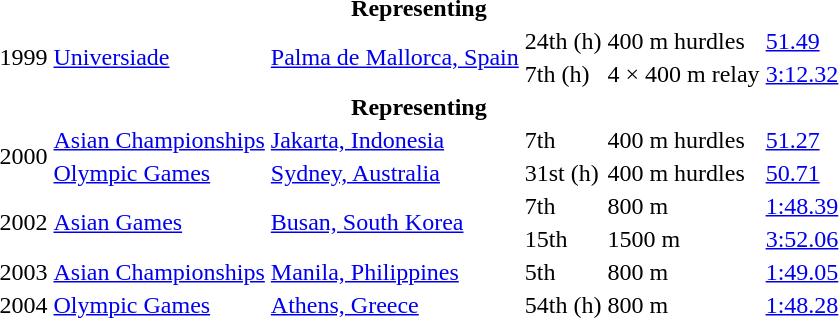<table>
<tr>
<th colspan="6">Representing </th>
</tr>
<tr>
<td rowspan=2>1999</td>
<td rowspan=2><a href='#'>Universiade</a></td>
<td rowspan=2><a href='#'>Palma de Mallorca, Spain</a></td>
<td>24th (h)</td>
<td>400 m hurdles</td>
<td><a href='#'>51.49</a></td>
</tr>
<tr>
<td>7th (h)</td>
<td>4 × 400 m relay</td>
<td><a href='#'>3:12.32</a></td>
</tr>
<tr>
<th colspan="6">Representing </th>
</tr>
<tr>
<td rowspan=2>2000</td>
<td><a href='#'>Asian Championships</a></td>
<td><a href='#'>Jakarta, Indonesia</a></td>
<td>7th</td>
<td>400 m hurdles</td>
<td><a href='#'>51.27</a></td>
</tr>
<tr>
<td><a href='#'>Olympic Games</a></td>
<td><a href='#'>Sydney, Australia</a></td>
<td>31st (h)</td>
<td>400 m hurdles</td>
<td><a href='#'>50.71</a></td>
</tr>
<tr>
<td rowspan=2>2002</td>
<td rowspan=2><a href='#'>Asian Games</a></td>
<td rowspan=2><a href='#'>Busan, South Korea</a></td>
<td>7th</td>
<td>800 m</td>
<td><a href='#'>1:48.39</a></td>
</tr>
<tr>
<td>15th</td>
<td>1500 m</td>
<td><a href='#'>3:52.06</a></td>
</tr>
<tr>
<td>2003</td>
<td><a href='#'>Asian Championships</a></td>
<td><a href='#'>Manila, Philippines</a></td>
<td>5th</td>
<td>800 m</td>
<td><a href='#'>1:49.05</a></td>
</tr>
<tr>
<td>2004</td>
<td><a href='#'>Olympic Games</a></td>
<td><a href='#'>Athens, Greece</a></td>
<td>54th (h)</td>
<td>800 m</td>
<td><a href='#'>1:48.28</a></td>
</tr>
</table>
